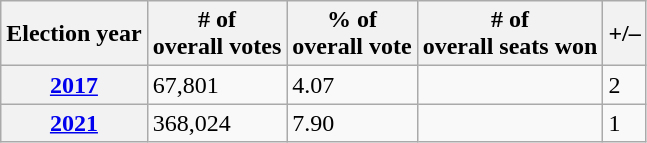<table class=wikitable>
<tr>
<th>Election year</th>
<th># of<br>overall votes</th>
<th>% of<br>overall vote</th>
<th># of<br>overall seats won</th>
<th>+/–</th>
</tr>
<tr>
<th><a href='#'>2017</a></th>
<td>67,801</td>
<td>4.07</td>
<td></td>
<td> 2</td>
</tr>
<tr>
<th><a href='#'>2021</a></th>
<td>368,024</td>
<td>7.90</td>
<td></td>
<td> 1</td>
</tr>
</table>
